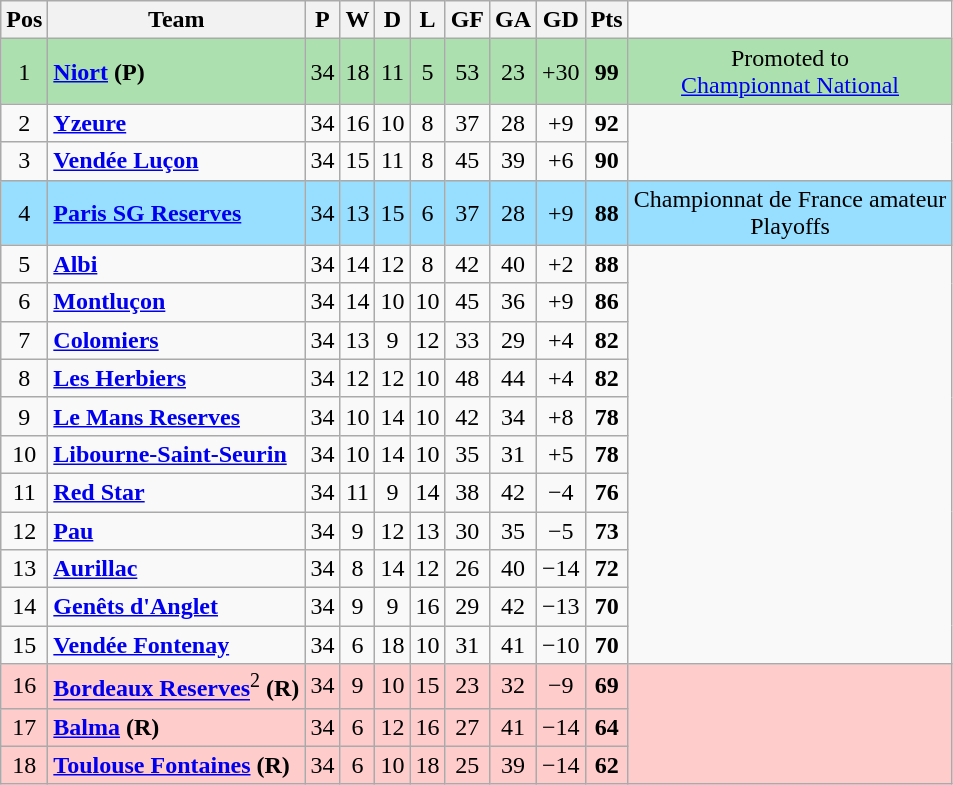<table class="wikitable sortable" style="text-align: center;">
<tr>
<th align="center">Pos</th>
<th align="center">Team</th>
<th align="center">P</th>
<th align="center">W</th>
<th align="center">D</th>
<th align="center">L</th>
<th align="center">GF</th>
<th align="center">GA</th>
<th align="center">GD</th>
<th align="center">Pts</th>
</tr>
<tr align=center style="background:#ACE1AF;">
<td>1</td>
<td style="text-align:left;"><strong><a href='#'>Niort</a></strong> <strong>(P)</strong></td>
<td>34</td>
<td>18</td>
<td>11</td>
<td>5</td>
<td>53</td>
<td>23</td>
<td>+30</td>
<td><strong>99</strong></td>
<td>Promoted to <br> <a href='#'>Championnat National</a></td>
</tr>
<tr>
<td>2</td>
<td style="text-align:left;"><strong><a href='#'>Yzeure</a></strong></td>
<td>34</td>
<td>16</td>
<td>10</td>
<td>8</td>
<td>37</td>
<td>28</td>
<td>+9</td>
<td><strong>92</strong></td>
</tr>
<tr>
<td>3</td>
<td style="text-align:left;"><strong><a href='#'>Vendée Luçon</a></strong></td>
<td>34</td>
<td>15</td>
<td>11</td>
<td>8</td>
<td>45</td>
<td>39</td>
<td>+6</td>
<td><strong>90</strong></td>
</tr>
<tr align=center style="background:#97DEFF;">
<td>4</td>
<td style="text-align:left;"><strong><a href='#'>Paris SG Reserves</a></strong></td>
<td>34</td>
<td>13</td>
<td>15</td>
<td>6</td>
<td>37</td>
<td>28</td>
<td>+9</td>
<td><strong>88</strong></td>
<td>Championnat de France amateur <br> Playoffs</td>
</tr>
<tr>
<td>5</td>
<td style="text-align:left;"><strong><a href='#'>Albi</a></strong></td>
<td>34</td>
<td>14</td>
<td>12</td>
<td>8</td>
<td>42</td>
<td>40</td>
<td>+2</td>
<td><strong>88</strong></td>
</tr>
<tr>
<td>6</td>
<td style="text-align:left;"><strong><a href='#'>Montluçon</a></strong></td>
<td>34</td>
<td>14</td>
<td>10</td>
<td>10</td>
<td>45</td>
<td>36</td>
<td>+9</td>
<td><strong>86</strong></td>
</tr>
<tr>
<td>7</td>
<td style="text-align:left;"><strong><a href='#'>Colomiers</a></strong></td>
<td>34</td>
<td>13</td>
<td>9</td>
<td>12</td>
<td>33</td>
<td>29</td>
<td>+4</td>
<td><strong>82</strong></td>
</tr>
<tr>
<td>8</td>
<td style="text-align:left;"><strong><a href='#'>Les Herbiers</a></strong></td>
<td>34</td>
<td>12</td>
<td>12</td>
<td>10</td>
<td>48</td>
<td>44</td>
<td>+4</td>
<td><strong>82</strong></td>
</tr>
<tr>
<td>9</td>
<td style="text-align:left;"><strong><a href='#'>Le Mans Reserves</a></strong></td>
<td>34</td>
<td>10</td>
<td>14</td>
<td>10</td>
<td>42</td>
<td>34</td>
<td>+8</td>
<td><strong>78</strong></td>
</tr>
<tr>
<td>10</td>
<td style="text-align:left;"><strong><a href='#'>Libourne-Saint-Seurin</a></strong></td>
<td>34</td>
<td>10</td>
<td>14</td>
<td>10</td>
<td>35</td>
<td>31</td>
<td>+5</td>
<td><strong>78</strong></td>
</tr>
<tr>
<td>11</td>
<td style="text-align:left;"><strong><a href='#'>Red Star</a></strong></td>
<td>34</td>
<td>11</td>
<td>9</td>
<td>14</td>
<td>38</td>
<td>42</td>
<td>−4</td>
<td><strong>76</strong></td>
</tr>
<tr>
<td>12</td>
<td style="text-align:left;"><strong><a href='#'>Pau</a></strong></td>
<td>34</td>
<td>9</td>
<td>12</td>
<td>13</td>
<td>30</td>
<td>35</td>
<td>−5</td>
<td><strong>73</strong></td>
</tr>
<tr>
<td>13</td>
<td style="text-align:left;"><strong><a href='#'>Aurillac</a></strong></td>
<td>34</td>
<td>8</td>
<td>14</td>
<td>12</td>
<td>26</td>
<td>40</td>
<td>−14</td>
<td><strong>72</strong></td>
</tr>
<tr>
<td>14</td>
<td style="text-align:left;"><strong><a href='#'>Genêts d'Anglet</a></strong></td>
<td>34</td>
<td>9</td>
<td>9</td>
<td>16</td>
<td>29</td>
<td>42</td>
<td>−13</td>
<td><strong>70</strong></td>
</tr>
<tr>
<td>15</td>
<td style="text-align:left;"><strong><a href='#'>Vendée Fontenay</a></strong></td>
<td>34</td>
<td>6</td>
<td>18</td>
<td>10</td>
<td>31</td>
<td>41</td>
<td>−10</td>
<td><strong>70</strong></td>
</tr>
<tr align=center style="background:#FFCCCC;">
<td>16</td>
<td style="text-align:left;"><strong><a href='#'>Bordeaux Reserves</a></strong><sup><span>2</span></sup> <strong>(R)</strong></td>
<td>34</td>
<td>9</td>
<td>10</td>
<td>15</td>
<td>23</td>
<td>32</td>
<td>−9</td>
<td><strong>69</strong></td>
<td rowspan="3"></td>
</tr>
<tr align=center style="background:#FFCCCC;">
<td>17</td>
<td style="text-align:left;"><strong><a href='#'>Balma</a></strong> <strong>(R)</strong></td>
<td>34</td>
<td>6</td>
<td>12</td>
<td>16</td>
<td>27</td>
<td>41</td>
<td>−14</td>
<td><strong>64</strong></td>
</tr>
<tr align=center style="background:#FFCCCC;">
<td>18</td>
<td style="text-align:left;"><strong><a href='#'>Toulouse Fontaines</a></strong> <strong>(R)</strong></td>
<td>34</td>
<td>6</td>
<td>10</td>
<td>18</td>
<td>25</td>
<td>39</td>
<td>−14</td>
<td><strong>62</strong></td>
</tr>
</table>
